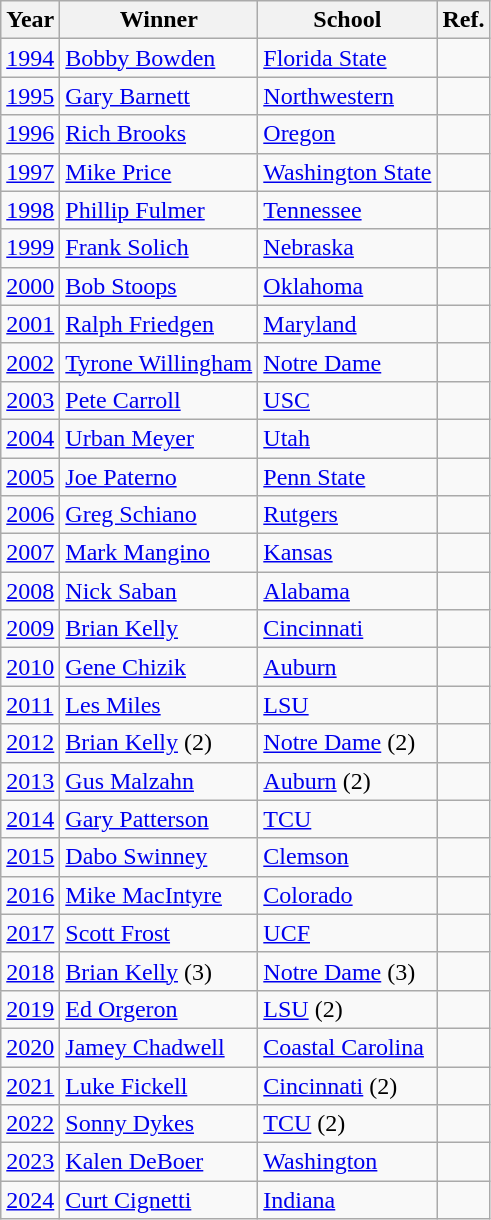<table class="wikitable">
<tr>
<th>Year</th>
<th>Winner</th>
<th>School</th>
<th>Ref.</th>
</tr>
<tr>
<td><a href='#'>1994</a></td>
<td><a href='#'>Bobby Bowden</a></td>
<td><a href='#'>Florida State</a></td>
<td></td>
</tr>
<tr>
<td><a href='#'>1995</a></td>
<td><a href='#'>Gary Barnett</a></td>
<td><a href='#'>Northwestern</a></td>
<td></td>
</tr>
<tr>
<td><a href='#'>1996</a></td>
<td><a href='#'>Rich Brooks</a></td>
<td><a href='#'>Oregon</a></td>
<td></td>
</tr>
<tr>
<td><a href='#'>1997</a></td>
<td><a href='#'>Mike Price</a></td>
<td><a href='#'>Washington State</a></td>
<td></td>
</tr>
<tr>
<td><a href='#'>1998</a></td>
<td><a href='#'>Phillip Fulmer</a></td>
<td><a href='#'>Tennessee</a></td>
<td></td>
</tr>
<tr>
<td><a href='#'>1999</a></td>
<td><a href='#'>Frank Solich</a></td>
<td><a href='#'>Nebraska</a></td>
<td></td>
</tr>
<tr>
<td><a href='#'>2000</a></td>
<td><a href='#'>Bob Stoops</a></td>
<td><a href='#'>Oklahoma</a></td>
<td></td>
</tr>
<tr>
<td><a href='#'>2001</a></td>
<td><a href='#'>Ralph Friedgen</a></td>
<td><a href='#'>Maryland</a></td>
<td></td>
</tr>
<tr>
<td><a href='#'>2002</a></td>
<td><a href='#'>Tyrone Willingham</a></td>
<td><a href='#'>Notre Dame</a></td>
<td></td>
</tr>
<tr>
<td><a href='#'>2003</a></td>
<td><a href='#'>Pete Carroll</a></td>
<td><a href='#'>USC</a></td>
<td></td>
</tr>
<tr>
<td><a href='#'>2004</a></td>
<td><a href='#'>Urban Meyer</a></td>
<td><a href='#'>Utah</a></td>
<td></td>
</tr>
<tr>
<td><a href='#'>2005</a></td>
<td><a href='#'>Joe Paterno</a></td>
<td><a href='#'>Penn State</a></td>
<td></td>
</tr>
<tr>
<td><a href='#'>2006</a></td>
<td><a href='#'>Greg Schiano</a></td>
<td><a href='#'>Rutgers</a></td>
<td></td>
</tr>
<tr>
<td><a href='#'>2007</a></td>
<td><a href='#'>Mark Mangino</a></td>
<td><a href='#'>Kansas</a></td>
<td></td>
</tr>
<tr>
<td><a href='#'>2008</a></td>
<td><a href='#'>Nick Saban</a></td>
<td><a href='#'>Alabama</a></td>
<td></td>
</tr>
<tr>
<td><a href='#'>2009</a></td>
<td><a href='#'>Brian Kelly</a></td>
<td><a href='#'>Cincinnati</a></td>
<td></td>
</tr>
<tr>
<td><a href='#'>2010</a></td>
<td><a href='#'>Gene Chizik</a></td>
<td><a href='#'>Auburn</a></td>
<td></td>
</tr>
<tr>
<td><a href='#'>2011</a></td>
<td><a href='#'>Les Miles</a></td>
<td><a href='#'>LSU</a></td>
<td></td>
</tr>
<tr>
<td><a href='#'>2012</a></td>
<td><a href='#'>Brian Kelly</a> (2)</td>
<td><a href='#'>Notre Dame</a> (2)</td>
<td></td>
</tr>
<tr>
<td><a href='#'>2013</a></td>
<td><a href='#'>Gus Malzahn</a></td>
<td><a href='#'>Auburn</a> (2)</td>
<td></td>
</tr>
<tr>
<td><a href='#'>2014</a></td>
<td><a href='#'>Gary Patterson</a></td>
<td><a href='#'>TCU</a></td>
<td></td>
</tr>
<tr>
<td><a href='#'>2015</a></td>
<td><a href='#'>Dabo Swinney</a></td>
<td><a href='#'>Clemson</a></td>
<td></td>
</tr>
<tr>
<td><a href='#'>2016</a></td>
<td><a href='#'>Mike MacIntyre</a></td>
<td><a href='#'>Colorado</a></td>
<td></td>
</tr>
<tr>
<td><a href='#'>2017</a></td>
<td><a href='#'>Scott Frost</a></td>
<td><a href='#'>UCF</a></td>
<td></td>
</tr>
<tr>
<td><a href='#'>2018</a></td>
<td><a href='#'>Brian Kelly</a> (3)</td>
<td><a href='#'>Notre Dame</a> (3)</td>
<td></td>
</tr>
<tr>
<td><a href='#'>2019</a></td>
<td><a href='#'>Ed Orgeron</a></td>
<td><a href='#'>LSU</a> (2)</td>
<td></td>
</tr>
<tr>
<td><a href='#'>2020</a></td>
<td><a href='#'>Jamey Chadwell</a></td>
<td><a href='#'>Coastal Carolina</a></td>
<td></td>
</tr>
<tr>
<td><a href='#'>2021</a></td>
<td><a href='#'>Luke Fickell</a></td>
<td><a href='#'>Cincinnati</a> (2)</td>
<td></td>
</tr>
<tr>
<td><a href='#'>2022</a></td>
<td><a href='#'>Sonny Dykes</a></td>
<td><a href='#'>TCU</a> (2)</td>
<td></td>
</tr>
<tr>
<td><a href='#'>2023</a></td>
<td><a href='#'>Kalen DeBoer</a></td>
<td><a href='#'>Washington</a></td>
<td></td>
</tr>
<tr>
<td><a href='#'>2024</a></td>
<td><a href='#'>Curt Cignetti</a></td>
<td><a href='#'>Indiana</a></td>
<td></td>
</tr>
</table>
